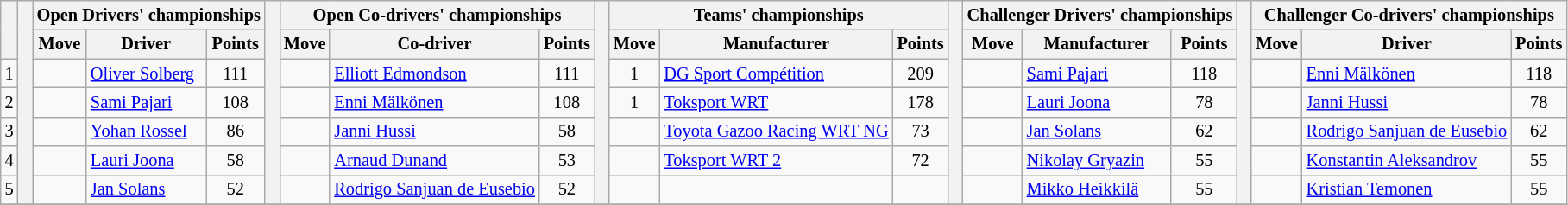<table class="wikitable" style="font-size:85%;">
<tr>
<th rowspan="2"></th>
<th rowspan="7" style="width:5px;"></th>
<th colspan="3" nowrap>Open Drivers' championships</th>
<th rowspan="7" style="width:5px;"></th>
<th colspan="3" nowrap>Open Co-drivers' championships</th>
<th rowspan="7" style="width:5px;"></th>
<th colspan="3" nowrap>Teams' championships</th>
<th rowspan="7" style="width:5px;"></th>
<th colspan="3" nowrap>Challenger Drivers' championships</th>
<th rowspan="7" style="width:5px;"></th>
<th colspan="3" nowrap>Challenger Co-drivers' championships</th>
</tr>
<tr>
<th>Move</th>
<th>Driver</th>
<th>Points</th>
<th>Move</th>
<th>Co-driver</th>
<th>Points</th>
<th>Move</th>
<th>Manufacturer</th>
<th>Points</th>
<th>Move</th>
<th>Manufacturer</th>
<th>Points</th>
<th>Move</th>
<th>Driver</th>
<th>Points</th>
</tr>
<tr>
<td align="center">1</td>
<td align="center"></td>
<td><a href='#'>Oliver Solberg</a></td>
<td align="center">111</td>
<td align="center"></td>
<td><a href='#'>Elliott Edmondson</a></td>
<td align="center">111</td>
<td align="center"> 1</td>
<td><a href='#'>DG Sport Compétition</a></td>
<td align="center">209</td>
<td align="center"></td>
<td><a href='#'>Sami Pajari</a></td>
<td align="center">118</td>
<td align="center"></td>
<td><a href='#'>Enni Mälkönen</a></td>
<td align="center">118</td>
</tr>
<tr>
<td align="center">2</td>
<td align="center"></td>
<td><a href='#'>Sami Pajari</a></td>
<td align="center">108</td>
<td align="center"></td>
<td><a href='#'>Enni Mälkönen</a></td>
<td align="center">108</td>
<td align="center"> 1</td>
<td><a href='#'>Toksport WRT</a></td>
<td align="center">178</td>
<td align="center"></td>
<td><a href='#'>Lauri Joona</a></td>
<td align="center">78</td>
<td align="center"></td>
<td><a href='#'>Janni Hussi</a></td>
<td align="center">78</td>
</tr>
<tr>
<td align="center">3</td>
<td align="center"></td>
<td><a href='#'>Yohan Rossel</a></td>
<td align="center">86</td>
<td align="center"></td>
<td><a href='#'>Janni Hussi</a></td>
<td align="center">58</td>
<td align="center"></td>
<td><a href='#'>Toyota Gazoo Racing WRT NG</a></td>
<td align="center">73</td>
<td align="center"></td>
<td><a href='#'>Jan Solans</a></td>
<td align="center">62</td>
<td align="center"></td>
<td><a href='#'>Rodrigo Sanjuan de Eusebio</a></td>
<td align="center">62</td>
</tr>
<tr>
<td align="center">4</td>
<td align="center"></td>
<td><a href='#'>Lauri Joona</a></td>
<td align="center">58</td>
<td align="center"></td>
<td><a href='#'>Arnaud Dunand</a></td>
<td align="center">53</td>
<td align="center"></td>
<td><a href='#'>Toksport WRT 2</a></td>
<td align="center">72</td>
<td align="center"></td>
<td><a href='#'>Nikolay Gryazin</a></td>
<td align="center">55</td>
<td align="center"></td>
<td><a href='#'>Konstantin Aleksandrov</a></td>
<td align="center">55</td>
</tr>
<tr>
<td align="center">5</td>
<td align="center"></td>
<td><a href='#'>Jan Solans</a></td>
<td align="center">52</td>
<td align="center"></td>
<td><a href='#'>Rodrigo Sanjuan de Eusebio</a></td>
<td align="center">52</td>
<td></td>
<td></td>
<td></td>
<td align="center"></td>
<td><a href='#'>Mikko Heikkilä</a></td>
<td align="center">55</td>
<td align="center"></td>
<td><a href='#'>Kristian Temonen</a></td>
<td align="center">55</td>
</tr>
<tr>
</tr>
</table>
